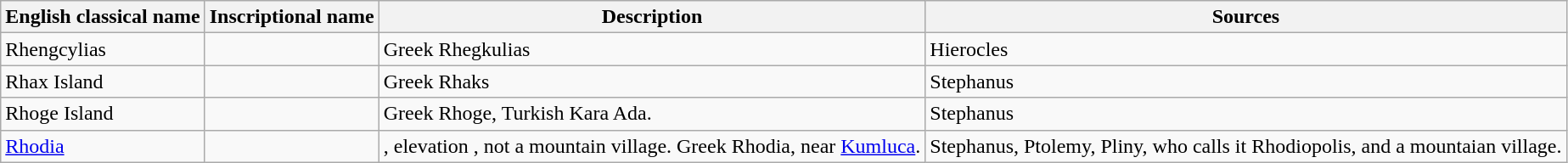<table class="wikitable sortable">
<tr>
<th>English classical name</th>
<th>Inscriptional name</th>
<th>Description</th>
<th>Sources</th>
</tr>
<tr>
<td>Rhengcylias</td>
<td></td>
<td>Greek Rhegkulias</td>
<td>Hierocles</td>
</tr>
<tr>
<td>Rhax Island</td>
<td></td>
<td>Greek Rhaks</td>
<td>Stephanus</td>
</tr>
<tr>
<td>Rhoge Island</td>
<td></td>
<td>Greek Rhoge, Turkish Kara Ada.</td>
<td>Stephanus</td>
</tr>
<tr>
<td><a href='#'>Rhodia</a></td>
<td></td>
<td>, elevation , not a mountain village. Greek Rhodia, near <a href='#'>Kumluca</a>.</td>
<td>Stephanus, Ptolemy, Pliny, who calls it Rhodiopolis, and a mountaian village.</td>
</tr>
</table>
